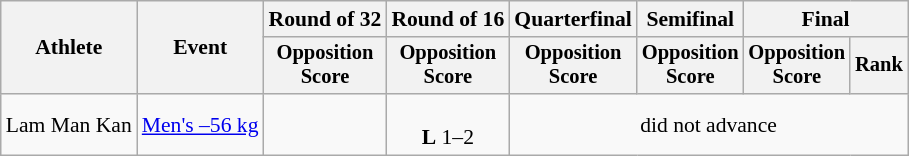<table class=wikitable style=font-size:90%;text-align:center>
<tr>
<th rowspan=2>Athlete</th>
<th rowspan=2>Event</th>
<th>Round of 32</th>
<th>Round of 16</th>
<th>Quarterfinal</th>
<th>Semifinal</th>
<th colspan=2>Final</th>
</tr>
<tr style=font-size:95%>
<th>Opposition<br>Score</th>
<th>Opposition<br>Score</th>
<th>Opposition<br>Score</th>
<th>Opposition<br>Score</th>
<th>Opposition<br>Score</th>
<th>Rank</th>
</tr>
<tr>
<td align=left>Lam Man Kan</td>
<td align=left><a href='#'>Men's –56 kg</a></td>
<td></td>
<td><br><strong>L</strong> 1–2</td>
<td colspan=4>did not advance</td>
</tr>
</table>
